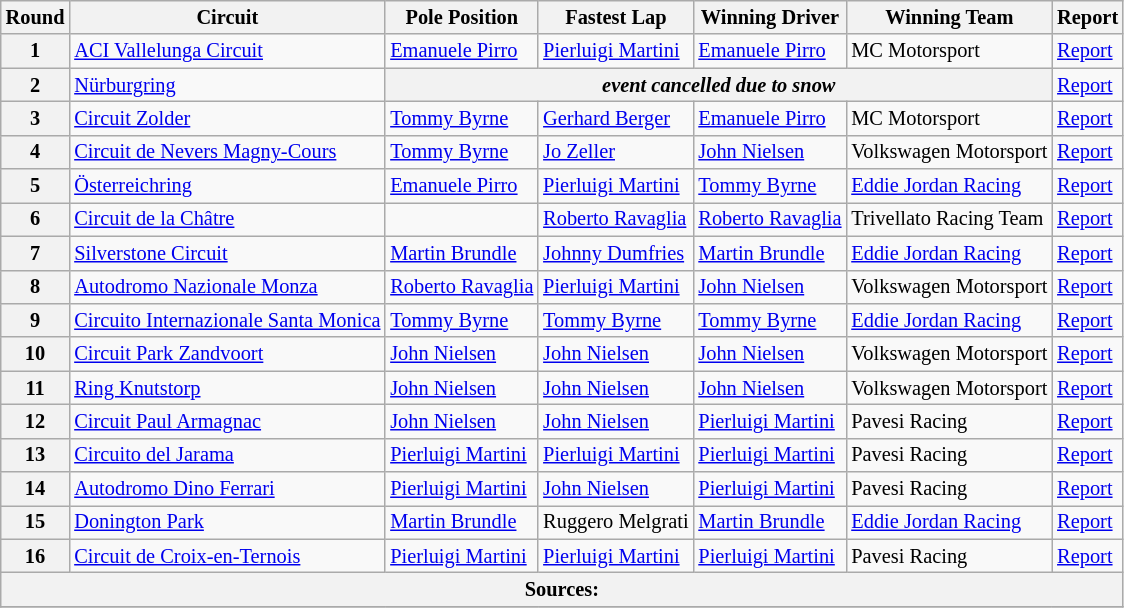<table class="wikitable" style="font-size: 85%;">
<tr>
<th colspan="2">Round</th>
<th>Circuit</th>
<th>Pole Position</th>
<th>Fastest Lap</th>
<th>Winning Driver</th>
<th>Winning Team</th>
<th>Report</th>
</tr>
<tr>
<th colspan="2">1</th>
<td> <a href='#'>ACI Vallelunga Circuit</a></td>
<td> <a href='#'>Emanuele Pirro</a></td>
<td> <a href='#'>Pierluigi Martini</a></td>
<td> <a href='#'>Emanuele Pirro</a></td>
<td>MC Motorsport</td>
<td><a href='#'>Report</a></td>
</tr>
<tr>
<th colspan="2">2</th>
<td> <a href='#'>Nürburgring</a></td>
<th colspan="4"><em>event cancelled due to snow </em></th>
<td><a href='#'>Report</a></td>
</tr>
<tr>
<th colspan="2">3</th>
<td> <a href='#'>Circuit Zolder</a></td>
<td> <a href='#'>Tommy Byrne</a></td>
<td> <a href='#'>Gerhard Berger</a></td>
<td> <a href='#'>Emanuele Pirro</a></td>
<td>MC Motorsport</td>
<td><a href='#'>Report</a></td>
</tr>
<tr>
<th colspan="2">4</th>
<td> <a href='#'>Circuit de Nevers Magny-Cours</a></td>
<td> <a href='#'>Tommy Byrne</a></td>
<td> <a href='#'>Jo Zeller</a></td>
<td> <a href='#'>John Nielsen</a></td>
<td>Volkswagen Motorsport</td>
<td><a href='#'>Report</a></td>
</tr>
<tr>
<th colspan="2">5</th>
<td> <a href='#'>Österreichring</a></td>
<td> <a href='#'>Emanuele Pirro</a></td>
<td> <a href='#'>Pierluigi Martini</a></td>
<td> <a href='#'>Tommy Byrne</a></td>
<td><a href='#'>Eddie Jordan Racing</a></td>
<td><a href='#'>Report</a></td>
</tr>
<tr>
<th colspan="2">6</th>
<td> <a href='#'>Circuit de la Châtre</a></td>
<td></td>
<td> <a href='#'>Roberto Ravaglia</a></td>
<td> <a href='#'>Roberto Ravaglia</a></td>
<td>Trivellato Racing Team</td>
<td><a href='#'>Report</a></td>
</tr>
<tr>
<th colspan="2">7</th>
<td> <a href='#'>Silverstone Circuit</a></td>
<td> <a href='#'>Martin Brundle</a></td>
<td> <a href='#'>Johnny Dumfries</a></td>
<td> <a href='#'>Martin Brundle</a></td>
<td><a href='#'>Eddie Jordan Racing</a></td>
<td><a href='#'>Report</a></td>
</tr>
<tr>
<th colspan="2">8</th>
<td> <a href='#'>Autodromo Nazionale Monza</a></td>
<td> <a href='#'>Roberto Ravaglia</a></td>
<td> <a href='#'>Pierluigi Martini</a></td>
<td> <a href='#'>John Nielsen</a></td>
<td>Volkswagen Motorsport</td>
<td><a href='#'>Report</a></td>
</tr>
<tr>
<th colspan="2">9</th>
<td> <a href='#'>Circuito Internazionale Santa Monica</a></td>
<td> <a href='#'>Tommy Byrne</a></td>
<td> <a href='#'>Tommy Byrne</a></td>
<td> <a href='#'>Tommy Byrne</a></td>
<td><a href='#'>Eddie Jordan Racing</a></td>
<td><a href='#'>Report</a></td>
</tr>
<tr>
<th colspan="2">10</th>
<td> <a href='#'>Circuit Park Zandvoort</a></td>
<td> <a href='#'>John Nielsen</a></td>
<td> <a href='#'>John Nielsen</a></td>
<td> <a href='#'>John Nielsen</a></td>
<td>Volkswagen Motorsport</td>
<td><a href='#'>Report</a></td>
</tr>
<tr>
<th colspan="2">11</th>
<td> <a href='#'>Ring Knutstorp</a></td>
<td> <a href='#'>John Nielsen</a></td>
<td> <a href='#'>John Nielsen</a></td>
<td> <a href='#'>John Nielsen</a></td>
<td>Volkswagen Motorsport</td>
<td><a href='#'>Report</a></td>
</tr>
<tr>
<th colspan="2">12</th>
<td> <a href='#'>Circuit Paul Armagnac</a></td>
<td> <a href='#'>John Nielsen</a></td>
<td> <a href='#'>John Nielsen</a></td>
<td> <a href='#'>Pierluigi Martini</a></td>
<td>Pavesi Racing</td>
<td><a href='#'>Report</a></td>
</tr>
<tr>
<th colspan="2">13</th>
<td> <a href='#'>Circuito del Jarama</a></td>
<td> <a href='#'>Pierluigi Martini</a></td>
<td> <a href='#'>Pierluigi Martini</a></td>
<td> <a href='#'>Pierluigi Martini</a></td>
<td>Pavesi Racing</td>
<td><a href='#'>Report</a></td>
</tr>
<tr>
<th colspan="2">14</th>
<td> <a href='#'>Autodromo Dino Ferrari</a></td>
<td> <a href='#'>Pierluigi Martini</a></td>
<td> <a href='#'>John Nielsen</a></td>
<td> <a href='#'>Pierluigi Martini</a></td>
<td>Pavesi Racing</td>
<td><a href='#'>Report</a></td>
</tr>
<tr>
<th colspan="2">15</th>
<td> <a href='#'>Donington Park</a></td>
<td> <a href='#'>Martin Brundle</a></td>
<td> Ruggero Melgrati</td>
<td> <a href='#'>Martin Brundle</a></td>
<td><a href='#'>Eddie Jordan Racing</a></td>
<td><a href='#'>Report</a></td>
</tr>
<tr>
<th colspan="2">16</th>
<td> <a href='#'>Circuit de Croix-en-Ternois</a></td>
<td> <a href='#'>Pierluigi Martini</a></td>
<td> <a href='#'>Pierluigi Martini</a></td>
<td> <a href='#'>Pierluigi Martini</a></td>
<td>Pavesi Racing</td>
<td><a href='#'>Report</a></td>
</tr>
<tr>
<th colspan="9">Sources:</th>
</tr>
<tr>
</tr>
</table>
